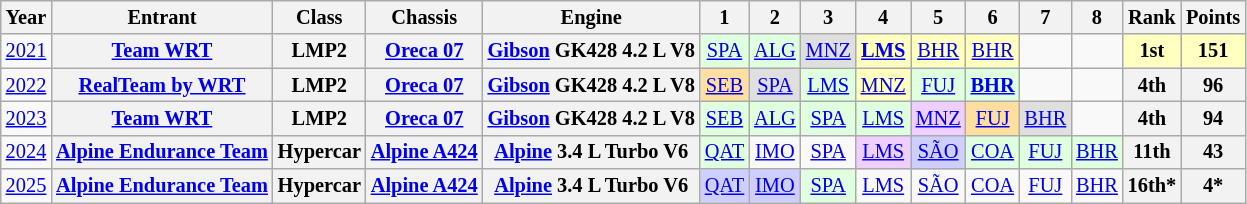<table class="wikitable" style="text-align:center; font-size:85%">
<tr>
<th>Year</th>
<th>Entrant</th>
<th>Class</th>
<th>Chassis</th>
<th>Engine</th>
<th>1</th>
<th>2</th>
<th>3</th>
<th>4</th>
<th>5</th>
<th>6</th>
<th>7</th>
<th>8</th>
<th>Rank</th>
<th>Points</th>
</tr>
<tr>
<td><a href='#'>2021</a></td>
<th nowrap><a href='#'>Team WRT</a></th>
<th>LMP2</th>
<th nowrap><a href='#'>Oreca 07</a></th>
<th nowrap><a href='#'>Gibson</a> GK428 4.2 L V8</th>
<td style="background:#DFFFDF;"><a href='#'>SPA</a><br></td>
<td style="background:#DFFFDF;"><a href='#'>ALG</a><br></td>
<td style="background:#DFDFDF;"><a href='#'>MNZ</a><br></td>
<td style="background:#FFFFBF;"><strong><a href='#'>LMS</a></strong><br></td>
<td style="background:#FFFFBF;"><a href='#'>BHR</a><br></td>
<td style="background:#FFFFBF;"><a href='#'>BHR</a><br></td>
<td></td>
<td></td>
<th style="background:#FFFFBF;">1st</th>
<th style="background:#FFFFBF;">151</th>
</tr>
<tr>
<td><a href='#'>2022</a></td>
<th nowrap><a href='#'>RealTeam by WRT</a></th>
<th>LMP2</th>
<th nowrap><a href='#'>Oreca 07</a></th>
<th nowrap><a href='#'>Gibson</a> GK428 4.2 L V8</th>
<td style="background:#FFDF9F;"><a href='#'>SEB</a><br></td>
<td style="background:#DFDFDF;"><a href='#'>SPA</a><br></td>
<td style="background:#DFFFDF;"><a href='#'>LMS</a><br></td>
<td style="background:#FFFFBF;"><a href='#'>MNZ</a><br></td>
<td style="background:#DFFFDF;"><a href='#'>FUJ</a><br></td>
<td style="background:#DFFFDF;"><strong><a href='#'>BHR</a></strong><br></td>
<td></td>
<td></td>
<th>4th</th>
<th>96</th>
</tr>
<tr>
<td><a href='#'>2023</a></td>
<th nowrap><a href='#'>Team WRT</a></th>
<th>LMP2</th>
<th nowrap><a href='#'>Oreca 07</a></th>
<th nowrap><a href='#'>Gibson</a> GK428 4.2 L V8</th>
<td style="background:#DFFFDF;"><a href='#'>SEB</a><br></td>
<td style="background:#DFFFDF;"><a href='#'>ALG</a><br></td>
<td style="background:#DFFFDF;"><a href='#'>SPA</a><br></td>
<td style="background:#DFFFDF;"><a href='#'>LMS</a><br></td>
<td style="background:#EFCFFF;"><a href='#'>MNZ</a><br></td>
<td style="background:#FFDF9F;"><a href='#'>FUJ</a><br></td>
<td style="background:#DFDFDF;"><a href='#'>BHR</a><br></td>
<td></td>
<th>4th</th>
<th>94</th>
</tr>
<tr>
<td><a href='#'>2024</a></td>
<th nowrap><a href='#'>Alpine Endurance Team</a></th>
<th>Hypercar</th>
<th nowrap><a href='#'>Alpine A424</a></th>
<th nowrap><a href='#'>Alpine</a> 3.4 L Turbo V6</th>
<td style="background:#DFFFDF;"><a href='#'>QAT</a><br></td>
<td><a href='#'>IMO</a></td>
<td><a href='#'>SPA</a></td>
<td style="background:#EFCFFF;"><a href='#'>LMS</a><br></td>
<td style="background:#CFCFFF;"><a href='#'>SÃO</a><br></td>
<td style="background:#DFFFDF;"><a href='#'>COA</a><br></td>
<td style="background:#DFFFDF;"><a href='#'>FUJ</a><br></td>
<td style="background:#DFFFDF;"><a href='#'>BHR</a><br></td>
<th>11th</th>
<th>43</th>
</tr>
<tr>
<td><a href='#'>2025</a></td>
<th><a href='#'>Alpine Endurance Team</a></th>
<th>Hypercar</th>
<th><a href='#'>Alpine A424</a></th>
<th><a href='#'>Alpine</a> 3.4 L Turbo V6</th>
<td style="background:#CFCFFF;"><a href='#'>QAT</a><br></td>
<td style="background:#CFCFFF;"><a href='#'>IMO</a><br></td>
<td style="background:#DFFFDF;"><a href='#'>SPA</a><br></td>
<td style="background:#;"><a href='#'>LMS</a><br></td>
<td style="background:#;"><a href='#'>SÃO</a><br></td>
<td style="background:#;"><a href='#'>COA</a><br></td>
<td style="background:#;"><a href='#'>FUJ</a><br></td>
<td style="background:#;"><a href='#'>BHR</a><br></td>
<th>16th*</th>
<th>4*</th>
</tr>
</table>
